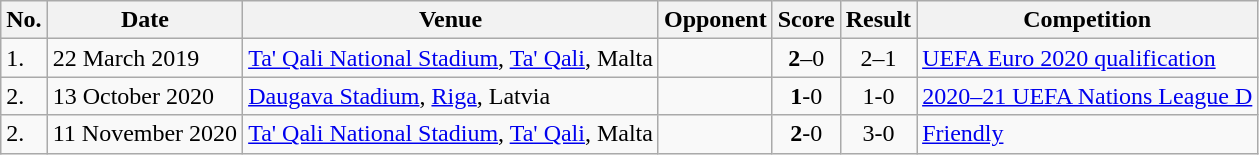<table class="wikitable" style="font-size:100%;">
<tr>
<th>No.</th>
<th>Date</th>
<th>Venue</th>
<th>Opponent</th>
<th>Score</th>
<th>Result</th>
<th>Competition</th>
</tr>
<tr>
<td>1.</td>
<td>22 March 2019</td>
<td><a href='#'>Ta' Qali National Stadium</a>, <a href='#'>Ta' Qali</a>, Malta</td>
<td></td>
<td align=center><strong>2</strong>–0</td>
<td align=center>2–1</td>
<td><a href='#'>UEFA Euro 2020 qualification</a></td>
</tr>
<tr>
<td>2.</td>
<td>13 October 2020</td>
<td><a href='#'>Daugava Stadium</a>, <a href='#'>Riga</a>, Latvia</td>
<td></td>
<td align=center><strong>1</strong>-0</td>
<td align=center>1-0</td>
<td><a href='#'>2020–21 UEFA Nations League D</a></td>
</tr>
<tr>
<td>2.</td>
<td>11 November 2020</td>
<td><a href='#'>Ta' Qali National Stadium</a>, <a href='#'>Ta' Qali</a>, Malta</td>
<td></td>
<td align=center><strong>2</strong>-0</td>
<td align=center>3-0</td>
<td><a href='#'>Friendly</a></td>
</tr>
</table>
